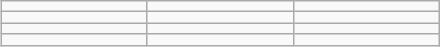<table class="wikitable" style="float:right; margin:0.5em 0 0.5em 1.4em;">
<tr>
<td></td>
<td></td>
<td></td>
</tr>
<tr>
<td width="90"></td>
<td width="90"></td>
<td width="90"></td>
</tr>
<tr>
<td></td>
<td></td>
<td></td>
</tr>
<tr>
<td width="90"></td>
<td width="90"></td>
<td width="90"></td>
</tr>
</table>
